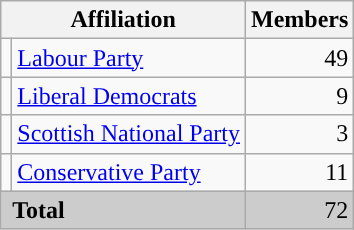<table class="wikitable">
<tr>
<th colspan="2">Affiliation</th>
<th>Members</th>
</tr>
<tr>
<td style="color:inherit;background:"></td>
<td><a href='#'>Labour Party</a></td>
<td align="right">49</td>
</tr>
<tr>
<td style="color:inherit;background:"></td>
<td><a href='#'>Liberal Democrats</a></td>
<td align="right">9</td>
</tr>
<tr>
<td style="color:inherit;background:"></td>
<td><a href='#'>Scottish National Party</a></td>
<td align="right">3</td>
</tr>
<tr>
<td style="color:inherit;background:"></td>
<td><a href='#'>Conservative Party</a></td>
<td align="right">11</td>
</tr>
<tr bgcolor="CCCCCC">
<td colspan="2" rowspan="1"> <strong>Total</strong></td>
<td align="right">72</td>
</tr>
</table>
